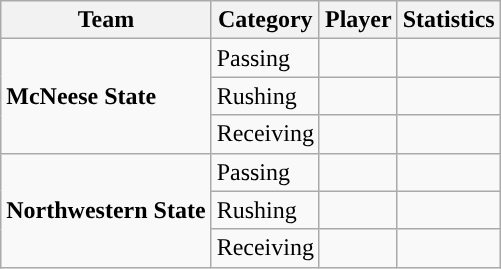<table class="wikitable" style="float: left;">
<tr>
<th>Team</th>
<th>Category</th>
<th>Player</th>
<th>Statistics</th>
</tr>
<tr>
<td rowspan=3><strong>McNeese State</strong></td>
<td>Passing</td>
<td> </td>
<td> </td>
</tr>
<tr>
<td>Rushing</td>
<td> </td>
<td> </td>
</tr>
<tr>
<td>Receiving</td>
<td> </td>
<td> </td>
</tr>
<tr>
<td rowspan=3><strong>Northwestern State</strong></td>
<td>Passing</td>
<td> </td>
<td> </td>
</tr>
<tr>
<td>Rushing</td>
<td> </td>
<td> </td>
</tr>
<tr>
<td>Receiving</td>
<td> </td>
<td> </td>
</tr>
</table>
